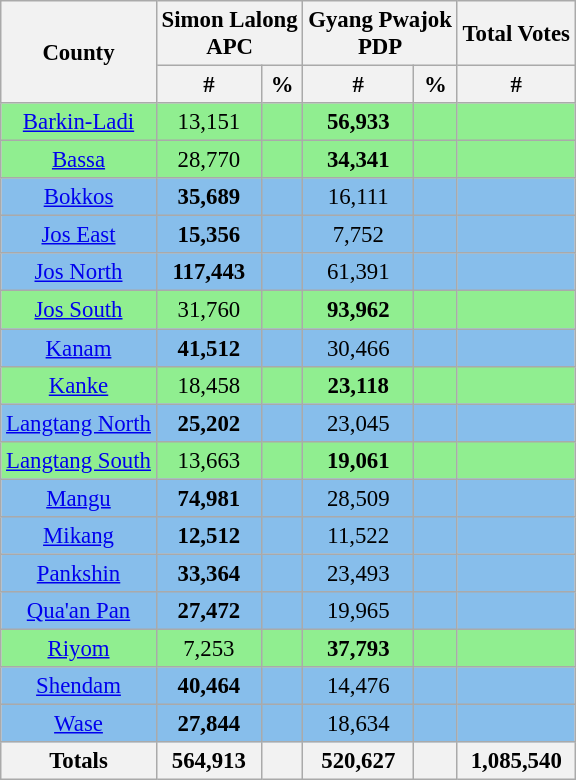<table class="wikitable sortable" style=" font-size: 95%">
<tr>
<th rowspan="2">County</th>
<th colspan="2">Simon Lalong<br>APC</th>
<th colspan="2">Gyang Pwajok<br>PDP</th>
<th>Total Votes</th>
</tr>
<tr>
<th>#</th>
<th>%</th>
<th>#</th>
<th>%</th>
<th>#</th>
</tr>
<tr>
<td bgcolor=#90EE90 align="center"><a href='#'>Barkin-Ladi</a></td>
<td bgcolor=#90EE90 align="center">13,151</td>
<td bgcolor=#90EE90 align="center"></td>
<td bgcolor=#90EE90 align="center"><strong>56,933</strong></td>
<td bgcolor=#90EE90 align="center"></td>
<td bgcolor=#90EE90 align="center"></td>
</tr>
<tr>
<td bgcolor=#90EE90 align="center"><a href='#'>Bassa</a></td>
<td bgcolor=#90EE90 align="center">28,770</td>
<td bgcolor=#90EE90 align="center"></td>
<td bgcolor=#90EE90 align="center"><strong>34,341</strong></td>
<td bgcolor=#90EE90 align="center"></td>
<td bgcolor=#90EE90 align="center"></td>
</tr>
<tr>
<td bgcolor=#87BEEB align="center"><a href='#'>Bokkos</a></td>
<td bgcolor=#87BEEB align="center"><strong>35,689</strong></td>
<td bgcolor=#87BEEB align="center"></td>
<td bgcolor=#87BEEB align="center">16,111</td>
<td bgcolor=#87BEEB align="center"></td>
<td bgcolor=#87BEEB align="center"></td>
</tr>
<tr>
<td bgcolor=#87BEEB align="center"><a href='#'>Jos East</a></td>
<td bgcolor=#87BEEB align="center"><strong>15,356</strong></td>
<td bgcolor=#87BEEB align="center"></td>
<td bgcolor=#87BEEB align="center">7,752</td>
<td bgcolor=#87BEEB align="center"></td>
<td bgcolor=#87BEEB align="center"></td>
</tr>
<tr>
<td bgcolor=#87BEEB align="center"><a href='#'>Jos North</a></td>
<td bgcolor=#87BEEB align="center"><strong>117,443</strong></td>
<td bgcolor=#87BEEB align="center"></td>
<td bgcolor=#87BEEB align="center">61,391</td>
<td bgcolor=#87BEEB align="center"></td>
<td bgcolor=#87BEEB align="center"></td>
</tr>
<tr>
<td bgcolor=#90EE90 align="center"><a href='#'>Jos South</a></td>
<td bgcolor=#90EE90 align="center">31,760</td>
<td bgcolor=#90EE90 align="center"></td>
<td bgcolor=#90EE90 align="center"><strong>93,962</strong></td>
<td bgcolor=#90EE90 align="center"></td>
<td bgcolor=#90EE90 align="center"></td>
</tr>
<tr>
<td bgcolor=#87BEEB align="center"><a href='#'>Kanam</a></td>
<td bgcolor=#87BEEB align="center"><strong>41,512</strong></td>
<td bgcolor=#87BEEB align="center"></td>
<td bgcolor=#87BEEB align="center">30,466</td>
<td bgcolor=#87BEEB align="center"></td>
<td bgcolor=#87BEEB align="center"></td>
</tr>
<tr>
<td bgcolor=#90EE90 align="center"><a href='#'>Kanke</a></td>
<td bgcolor=#90EE90 align="center">18,458</td>
<td bgcolor=#90EE90 align="center"></td>
<td bgcolor=#90EE90 align="center"><strong>23,118</strong></td>
<td bgcolor=#90EE90 align="center"></td>
<td bgcolor=#90EE90 align="center"></td>
</tr>
<tr>
<td bgcolor=#87BEEB align="center"><a href='#'>Langtang North</a></td>
<td bgcolor=#87BEEB align="center"><strong>25,202</strong></td>
<td bgcolor=#87BEEB align="center"></td>
<td bgcolor=#87BEEB align="center">23,045</td>
<td bgcolor=#87BEEB align="center"></td>
<td bgcolor=#87BEEB align="center"></td>
</tr>
<tr>
<td bgcolor=#90EE90 align="center"><a href='#'>Langtang South</a></td>
<td bgcolor=#90EE90 align="center">13,663</td>
<td bgcolor=#90EE90 align="center"></td>
<td bgcolor=#90EE90 align="center"><strong>19,061</strong></td>
<td bgcolor=#90EE90 align="center"></td>
<td bgcolor=#90EE90 align="center"></td>
</tr>
<tr>
<td bgcolor=#87BEEB align="center"><a href='#'>Mangu</a></td>
<td bgcolor=#87BEEB align="center"><strong>74,981</strong></td>
<td bgcolor=#87BEEB align="center"></td>
<td bgcolor=#87BEEB align="center">28,509</td>
<td bgcolor=#87BEEB align="center"></td>
<td bgcolor=#87BEEB align="center"></td>
</tr>
<tr>
<td bgcolor=#87BEEB align="center"><a href='#'>Mikang</a></td>
<td bgcolor=#87BEEB align="center"><strong>12,512</strong></td>
<td bgcolor=#87BEEB align="center"></td>
<td bgcolor=#87BEEB align="center">11,522</td>
<td bgcolor=#87BEEB align="center"></td>
<td bgcolor=#87BEEB align="center"></td>
</tr>
<tr>
<td bgcolor=#87BEEB align="center"><a href='#'>Pankshin</a></td>
<td bgcolor=#87BEEB align="center"><strong>33,364</strong></td>
<td bgcolor=#87BEEB align="center"></td>
<td bgcolor=#87BEEB align="center">23,493</td>
<td bgcolor=#87BEEB align="center"></td>
<td bgcolor=#87BEEB align="center"></td>
</tr>
<tr>
<td bgcolor=#87BEEB align="center"><a href='#'>Qua'an Pan</a></td>
<td bgcolor=#87BEEB align="center"><strong>27,472</strong></td>
<td bgcolor=#87BEEB align="center"></td>
<td bgcolor=#87BEEB align="center">19,965</td>
<td bgcolor=#87BEEB align="center"></td>
<td bgcolor=#87BEEB align="center"></td>
</tr>
<tr>
<td bgcolor=#90EE90 align="center"><a href='#'>Riyom</a></td>
<td bgcolor=#90EE90 align="center">7,253</td>
<td bgcolor=#90EE90 align="center"></td>
<td bgcolor=#90EE90 align="center"><strong>37,793</strong></td>
<td bgcolor=#90EE90 align="center"></td>
<td bgcolor=#90EE90 align="center"></td>
</tr>
<tr>
<td bgcolor=#87BEEB align="center"><a href='#'>Shendam</a></td>
<td bgcolor=#87BEEB align="center"><strong>40,464</strong></td>
<td bgcolor=#87BEEB align="center"></td>
<td bgcolor=#87BEEB align="center">14,476</td>
<td bgcolor=#87BEEB align="center"></td>
<td bgcolor=#87BEEB align="center"></td>
</tr>
<tr>
<td bgcolor=#87BEEB align="center"><a href='#'>Wase</a></td>
<td bgcolor=#87BEEB align="center"><strong>27,844</strong></td>
<td bgcolor=#87BEEB align="center"></td>
<td bgcolor=#87BEEB align="center">18,634</td>
<td bgcolor=#87BEEB align="center"></td>
<td bgcolor=#87BEEB align="center"></td>
</tr>
<tr>
<th>Totals</th>
<th>564,913</th>
<th></th>
<th>520,627</th>
<th></th>
<th>1,085,540</th>
</tr>
</table>
